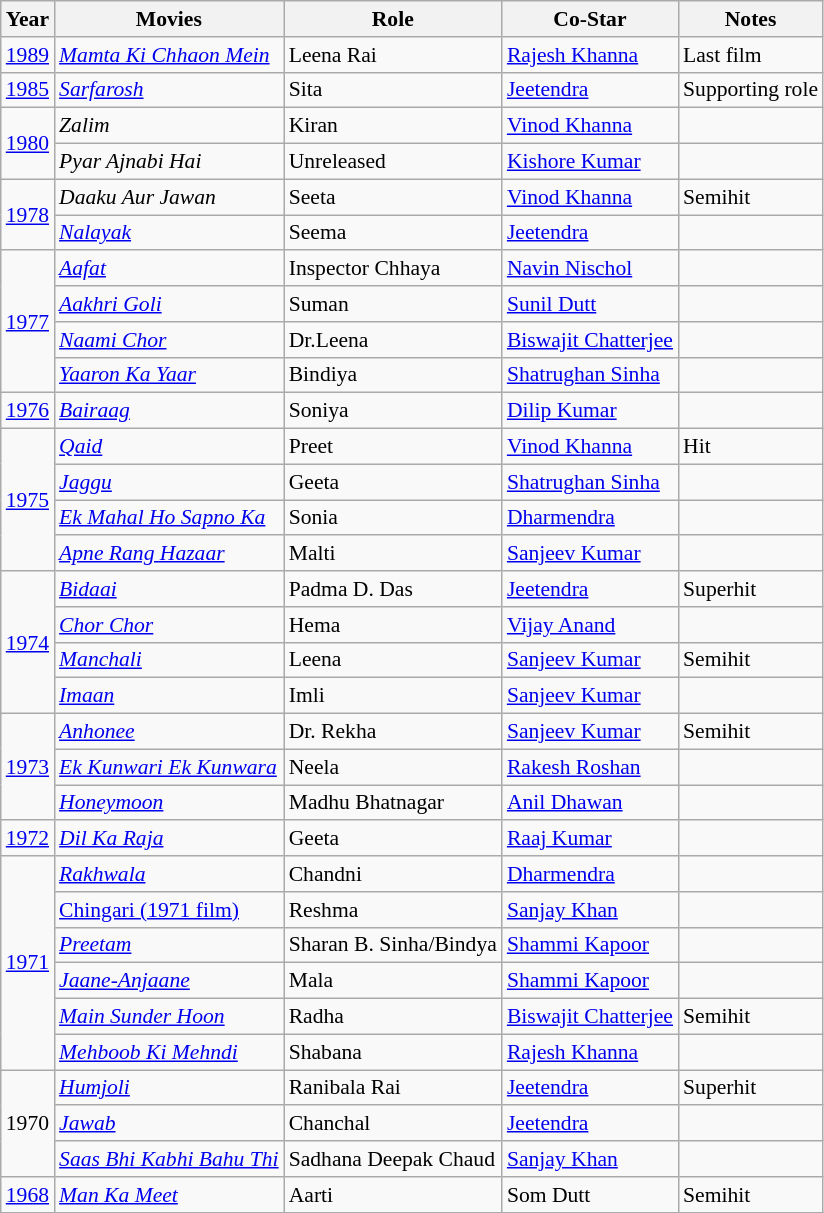<table class="wikitable sortable" style="font-size: 90%;">
<tr>
<th>Year</th>
<th>Movies</th>
<th>Role</th>
<th>Co-Star</th>
<th>Notes</th>
</tr>
<tr>
<td><a href='#'>1989</a></td>
<td><em><a href='#'>Mamta Ki Chhaon Mein</a></em></td>
<td>Leena Rai</td>
<td><a href='#'>Rajesh Khanna</a></td>
<td>Last film</td>
</tr>
<tr>
<td><a href='#'>1985</a></td>
<td><em><a href='#'>Sarfarosh</a></em></td>
<td>Sita</td>
<td><a href='#'>Jeetendra</a></td>
<td>Supporting role</td>
</tr>
<tr>
<td rowspan="2"><a href='#'>1980</a></td>
<td><em>Zalim</em></td>
<td>Kiran</td>
<td><a href='#'>Vinod Khanna</a></td>
<td></td>
</tr>
<tr>
<td><em>Pyar Ajnabi Hai</em></td>
<td>Unreleased</td>
<td><a href='#'>Kishore Kumar</a></td>
<td></td>
</tr>
<tr>
<td rowspan="2"><a href='#'>1978</a></td>
<td><em>Daaku Aur Jawan</em></td>
<td>Seeta</td>
<td><a href='#'>Vinod Khanna</a></td>
<td>Semihit</td>
</tr>
<tr>
<td><em><a href='#'>Nalayak</a></em></td>
<td>Seema</td>
<td><a href='#'>Jeetendra</a></td>
<td></td>
</tr>
<tr>
<td rowspan="4"><a href='#'>1977</a></td>
<td><em><a href='#'>Aafat</a></em></td>
<td>Inspector Chhaya</td>
<td><a href='#'>Navin Nischol</a></td>
<td></td>
</tr>
<tr>
<td><em><a href='#'>Aakhri Goli</a></em></td>
<td>Suman</td>
<td><a href='#'>Sunil Dutt</a></td>
<td></td>
</tr>
<tr>
<td><em><a href='#'>Naami Chor</a></em></td>
<td>Dr.Leena</td>
<td><a href='#'>Biswajit Chatterjee</a></td>
<td></td>
</tr>
<tr>
<td><em><a href='#'>Yaaron Ka Yaar</a></em></td>
<td>Bindiya</td>
<td><a href='#'>Shatrughan Sinha</a></td>
<td></td>
</tr>
<tr>
<td><a href='#'>1976</a></td>
<td><em><a href='#'>Bairaag</a></em></td>
<td>Soniya</td>
<td><a href='#'>Dilip Kumar</a></td>
<td></td>
</tr>
<tr>
<td rowspan="4"><a href='#'>1975</a></td>
<td><em><a href='#'>Qaid</a></em></td>
<td>Preet</td>
<td><a href='#'>Vinod Khanna</a></td>
<td>Hit</td>
</tr>
<tr>
<td><em><a href='#'>Jaggu</a></em></td>
<td>Geeta</td>
<td><a href='#'>Shatrughan Sinha</a></td>
<td></td>
</tr>
<tr>
<td><em><a href='#'>Ek Mahal Ho Sapno Ka</a></em></td>
<td>Sonia</td>
<td><a href='#'>Dharmendra</a></td>
<td></td>
</tr>
<tr>
<td><em><a href='#'>Apne Rang Hazaar</a></em></td>
<td>Malti</td>
<td><a href='#'>Sanjeev Kumar</a></td>
<td></td>
</tr>
<tr>
<td rowspan="4"><a href='#'>1974</a></td>
<td><em><a href='#'>Bidaai</a></em></td>
<td>Padma D. Das</td>
<td><a href='#'>Jeetendra</a></td>
<td>Superhit</td>
</tr>
<tr>
<td><em><a href='#'>Chor Chor</a></em></td>
<td>Hema</td>
<td><a href='#'>Vijay Anand</a></td>
<td></td>
</tr>
<tr>
<td><em><a href='#'>Manchali</a></em></td>
<td>Leena</td>
<td><a href='#'>Sanjeev Kumar</a></td>
<td>Semihit</td>
</tr>
<tr>
<td><em><a href='#'>Imaan</a></em></td>
<td>Imli</td>
<td><a href='#'>Sanjeev Kumar</a></td>
<td></td>
</tr>
<tr>
<td rowspan="3"><a href='#'>1973</a></td>
<td><em><a href='#'>Anhonee</a></em></td>
<td>Dr. Rekha</td>
<td><a href='#'>Sanjeev Kumar</a></td>
<td>Semihit</td>
</tr>
<tr>
<td><em><a href='#'>Ek Kunwari Ek Kunwara</a></em></td>
<td>Neela</td>
<td><a href='#'>Rakesh Roshan</a></td>
<td></td>
</tr>
<tr>
<td><em><a href='#'>Honeymoon</a></em></td>
<td>Madhu Bhatnagar</td>
<td><a href='#'>Anil Dhawan</a></td>
<td></td>
</tr>
<tr>
<td><a href='#'>1972</a></td>
<td><em><a href='#'>Dil Ka Raja</a></em></td>
<td>Geeta</td>
<td><a href='#'>Raaj Kumar</a></td>
<td></td>
</tr>
<tr>
<td rowspan="6"><a href='#'>1971</a></td>
<td><em><a href='#'>Rakhwala</a></em></td>
<td>Chandni</td>
<td><a href='#'>Dharmendra</a></td>
<td></td>
</tr>
<tr>
<td><a href='#'>Chingari (1971 film)</a></td>
<td>Reshma</td>
<td><a href='#'>Sanjay Khan</a></td>
<td></td>
</tr>
<tr>
<td><em><a href='#'>Preetam</a></em></td>
<td>Sharan B. Sinha/Bindya</td>
<td><a href='#'>Shammi Kapoor</a></td>
<td></td>
</tr>
<tr>
<td><em><a href='#'>Jaane-Anjaane</a></em></td>
<td>Mala</td>
<td><a href='#'>Shammi Kapoor</a></td>
<td></td>
</tr>
<tr>
<td><em><a href='#'>Main Sunder Hoon</a></em></td>
<td>Radha</td>
<td><a href='#'>Biswajit Chatterjee</a></td>
<td>Semihit</td>
</tr>
<tr>
<td><em><a href='#'>Mehboob Ki Mehndi</a></em></td>
<td>Shabana</td>
<td><a href='#'>Rajesh Khanna</a></td>
<td></td>
</tr>
<tr>
<td rowspan="3">1970</td>
<td><em><a href='#'>Humjoli</a></em></td>
<td>Ranibala Rai</td>
<td><a href='#'>Jeetendra</a></td>
<td>Superhit</td>
</tr>
<tr>
<td><em><a href='#'>Jawab</a></em></td>
<td>Chanchal</td>
<td><a href='#'>Jeetendra</a></td>
<td></td>
</tr>
<tr>
<td><em><a href='#'>Saas Bhi Kabhi Bahu Thi</a></em></td>
<td>Sadhana Deepak Chaud</td>
<td><a href='#'>Sanjay Khan</a></td>
<td></td>
</tr>
<tr>
<td rowspan="1"><a href='#'>1968</a></td>
<td><em><a href='#'>Man Ka Meet</a></em></td>
<td>Aarti</td>
<td>Som Dutt</td>
<td>Semihit</td>
</tr>
</table>
